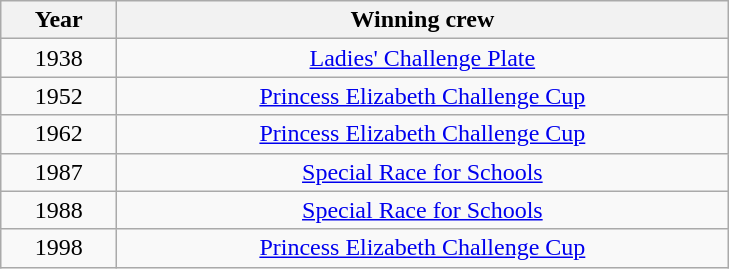<table class="wikitable" style="text-align:center">
<tr>
<th width=70>Year</th>
<th width=400>Winning crew</th>
</tr>
<tr>
<td>1938</td>
<td><a href='#'>Ladies' Challenge Plate</a></td>
</tr>
<tr>
<td>1952</td>
<td><a href='#'>Princess Elizabeth Challenge Cup</a></td>
</tr>
<tr>
<td>1962</td>
<td><a href='#'>Princess Elizabeth Challenge Cup</a></td>
</tr>
<tr>
<td>1987</td>
<td><a href='#'>Special Race for Schools</a></td>
</tr>
<tr>
<td>1988</td>
<td><a href='#'>Special Race for Schools</a></td>
</tr>
<tr>
<td>1998</td>
<td><a href='#'>Princess Elizabeth Challenge Cup</a></td>
</tr>
</table>
